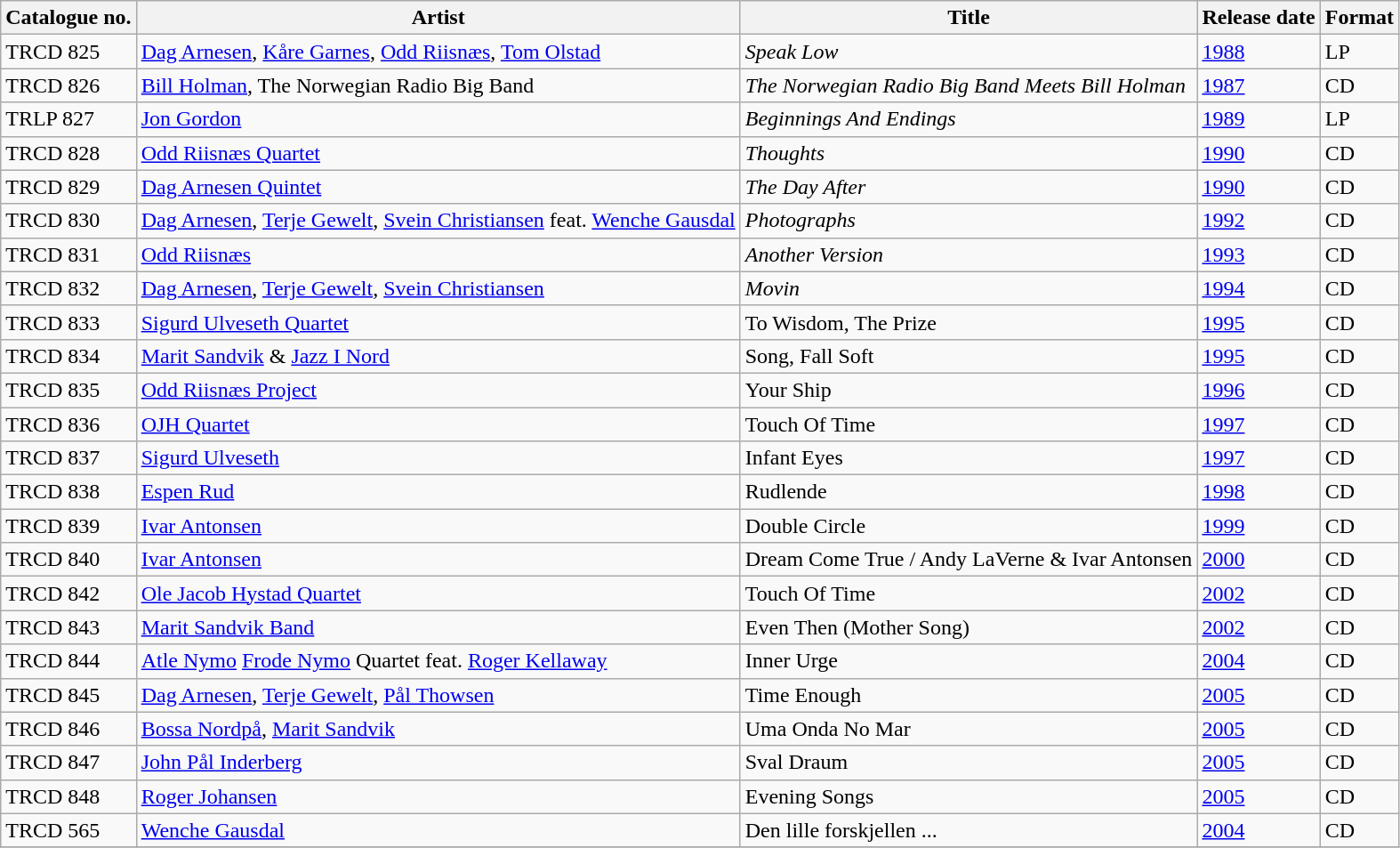<table class="wikitable">
<tr>
<th>Catalogue no.</th>
<th>Artist</th>
<th>Title</th>
<th>Release date</th>
<th>Format</th>
</tr>
<tr>
<td>TRCD 825</td>
<td><a href='#'>Dag Arnesen</a>, <a href='#'>Kåre Garnes</a>, <a href='#'>Odd Riisnæs</a>, <a href='#'>Tom Olstad</a></td>
<td><em>Speak Low</em></td>
<td><a href='#'>1988</a></td>
<td>LP</td>
</tr>
<tr>
<td>TRCD 826</td>
<td><a href='#'>Bill Holman</a>, The Norwegian Radio Big Band</td>
<td><em>The Norwegian Radio Big Band Meets Bill Holman</em></td>
<td><a href='#'>1987</a></td>
<td>CD</td>
</tr>
<tr>
<td>TRLP 827</td>
<td><a href='#'>Jon Gordon</a></td>
<td><em>Beginnings And Endings</em></td>
<td><a href='#'>1989</a></td>
<td>LP</td>
</tr>
<tr>
<td>TRCD 828</td>
<td><a href='#'>Odd Riisnæs Quartet</a></td>
<td><em>Thoughts</em></td>
<td><a href='#'>1990</a></td>
<td>CD</td>
</tr>
<tr>
<td>TRCD 829</td>
<td><a href='#'>Dag Arnesen Quintet</a></td>
<td><em>The Day After</em></td>
<td><a href='#'>1990</a></td>
<td>CD</td>
</tr>
<tr>
<td>TRCD 830</td>
<td><a href='#'>Dag Arnesen</a>, <a href='#'>Terje Gewelt</a>, <a href='#'>Svein Christiansen</a> feat. <a href='#'>Wenche Gausdal</a></td>
<td><em>Photographs</em></td>
<td><a href='#'>1992</a></td>
<td>CD</td>
</tr>
<tr>
<td>TRCD 831</td>
<td><a href='#'>Odd Riisnæs</a></td>
<td><em>Another Version</em></td>
<td><a href='#'>1993</a></td>
<td>CD</td>
</tr>
<tr>
<td>TRCD 832</td>
<td><a href='#'>Dag Arnesen</a>, <a href='#'>Terje Gewelt</a>, <a href='#'>Svein Christiansen</a></td>
<td><em>Movin<strong></td>
<td><a href='#'>1994</a></td>
<td>CD</td>
</tr>
<tr>
<td>TRCD 833</td>
<td><a href='#'>Sigurd Ulveseth Quartet</a></td>
<td></em>To Wisdom, The Prize<em></td>
<td><a href='#'>1995</a></td>
<td>CD</td>
</tr>
<tr>
<td>TRCD 834</td>
<td><a href='#'>Marit Sandvik</a> & <a href='#'>Jazz I Nord</a></td>
<td></em>Song, Fall Soft<em></td>
<td><a href='#'>1995</a></td>
<td>CD</td>
</tr>
<tr>
<td>TRCD 835</td>
<td><a href='#'>Odd Riisnæs Project</a></td>
<td></em>	Your Ship<em></td>
<td><a href='#'>1996</a></td>
<td>CD</td>
</tr>
<tr>
<td>TRCD 836</td>
<td><a href='#'>OJH Quartet</a></td>
<td></em>Touch Of Time<em></td>
<td><a href='#'>1997</a></td>
<td>CD</td>
</tr>
<tr>
<td>TRCD 837</td>
<td><a href='#'>Sigurd Ulveseth</a></td>
<td></em>Infant Eyes<em></td>
<td><a href='#'>1997</a></td>
<td>CD</td>
</tr>
<tr>
<td>TRCD 838</td>
<td><a href='#'>Espen Rud</a></td>
<td></em>Rudlende<em></td>
<td><a href='#'>1998</a></td>
<td>CD</td>
</tr>
<tr>
<td>TRCD 839</td>
<td><a href='#'>Ivar Antonsen</a></td>
<td></em>Double Circle<em></td>
<td><a href='#'>1999</a></td>
<td>CD</td>
</tr>
<tr>
<td>TRCD 840</td>
<td><a href='#'>Ivar Antonsen</a></td>
<td></em>Dream Come True / Andy LaVerne & Ivar Antonsen<em></td>
<td><a href='#'>2000</a></td>
<td>CD</td>
</tr>
<tr>
<td>TRCD 842</td>
<td><a href='#'>Ole Jacob Hystad Quartet</a></td>
<td></em>Touch Of Time<em></td>
<td><a href='#'>2002</a></td>
<td>CD</td>
</tr>
<tr>
<td>TRCD 843</td>
<td><a href='#'>Marit Sandvik Band</a></td>
<td></em>Even Then (Mother Song)<em></td>
<td><a href='#'>2002</a></td>
<td>CD</td>
</tr>
<tr>
<td>TRCD 844</td>
<td><a href='#'>Atle Nymo</a> <a href='#'>Frode Nymo</a> Quartet feat. <a href='#'>Roger Kellaway</a></td>
<td></em>Inner Urge<em></td>
<td><a href='#'>2004</a></td>
<td>CD</td>
</tr>
<tr>
<td>TRCD 845</td>
<td><a href='#'>Dag Arnesen</a>, <a href='#'>Terje Gewelt</a>, <a href='#'>Pål Thowsen</a></td>
<td></em>Time Enough<em></td>
<td><a href='#'>2005</a></td>
<td>CD</td>
</tr>
<tr>
<td>TRCD 846</td>
<td><a href='#'>Bossa Nordpå</a>, <a href='#'>Marit Sandvik</a></td>
<td></em>Uma Onda No Mar<em></td>
<td><a href='#'>2005</a></td>
<td>CD</td>
</tr>
<tr>
<td>TRCD 847</td>
<td><a href='#'>John Pål Inderberg</a></td>
<td></em>Sval Draum<em></td>
<td><a href='#'>2005</a></td>
<td>CD</td>
</tr>
<tr>
<td>TRCD 848</td>
<td><a href='#'>Roger Johansen</a></td>
<td></em>Evening Songs<em></td>
<td><a href='#'>2005</a></td>
<td>CD</td>
</tr>
<tr>
<td>TRCD 565</td>
<td><a href='#'>Wenche Gausdal</a></td>
<td></em>Den lille forskjellen ...<em></td>
<td><a href='#'>2004</a></td>
<td>CD</td>
</tr>
<tr>
</tr>
</table>
